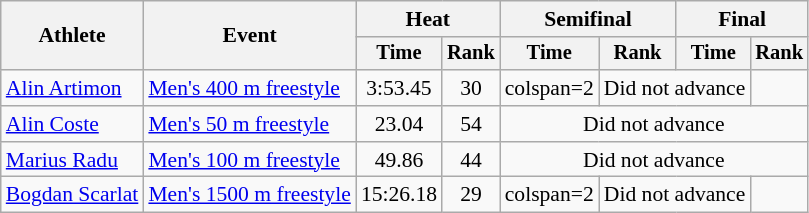<table class=wikitable style="font-size:90%">
<tr>
<th rowspan="2">Athlete</th>
<th rowspan="2">Event</th>
<th colspan="2">Heat</th>
<th colspan="2">Semifinal</th>
<th colspan="2">Final</th>
</tr>
<tr style="font-size:95%">
<th>Time</th>
<th>Rank</th>
<th>Time</th>
<th>Rank</th>
<th>Time</th>
<th>Rank</th>
</tr>
<tr align=center>
<td align=left><a href='#'>Alin Artimon</a></td>
<td align=left><a href='#'>Men's 400 m freestyle</a></td>
<td>3:53.45</td>
<td>30</td>
<td>colspan=2 </td>
<td colspan=2>Did not advance</td>
</tr>
<tr align=center>
<td align=left><a href='#'>Alin Coste</a></td>
<td align=left><a href='#'>Men's 50 m freestyle</a></td>
<td>23.04</td>
<td>54</td>
<td colspan=4>Did not advance</td>
</tr>
<tr align=center>
<td align=left><a href='#'>Marius Radu</a></td>
<td align=left><a href='#'>Men's 100 m freestyle</a></td>
<td>49.86</td>
<td>44</td>
<td colspan=4>Did not advance</td>
</tr>
<tr align=center>
<td align=left><a href='#'>Bogdan Scarlat</a></td>
<td align=left><a href='#'>Men's 1500 m freestyle</a></td>
<td>15:26.18</td>
<td>29</td>
<td>colspan=2 </td>
<td colspan=2>Did not advance</td>
</tr>
</table>
